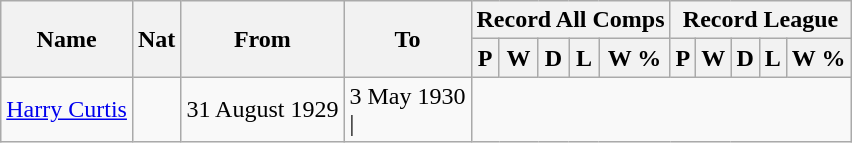<table class="wikitable" style="text-align: center">
<tr>
<th rowspan="2">Name</th>
<th rowspan="2">Nat</th>
<th rowspan="2">From</th>
<th rowspan="2">To</th>
<th colspan="5">Record All Comps</th>
<th colspan="5">Record League</th>
</tr>
<tr>
<th>P</th>
<th>W</th>
<th>D</th>
<th>L</th>
<th>W %</th>
<th>P</th>
<th>W</th>
<th>D</th>
<th>L</th>
<th>W %</th>
</tr>
<tr>
<td align=left><a href='#'>Harry Curtis</a></td>
<td></td>
<td align=left>31 August 1929</td>
<td align=left>3 May 1930<br>|</td>
</tr>
</table>
